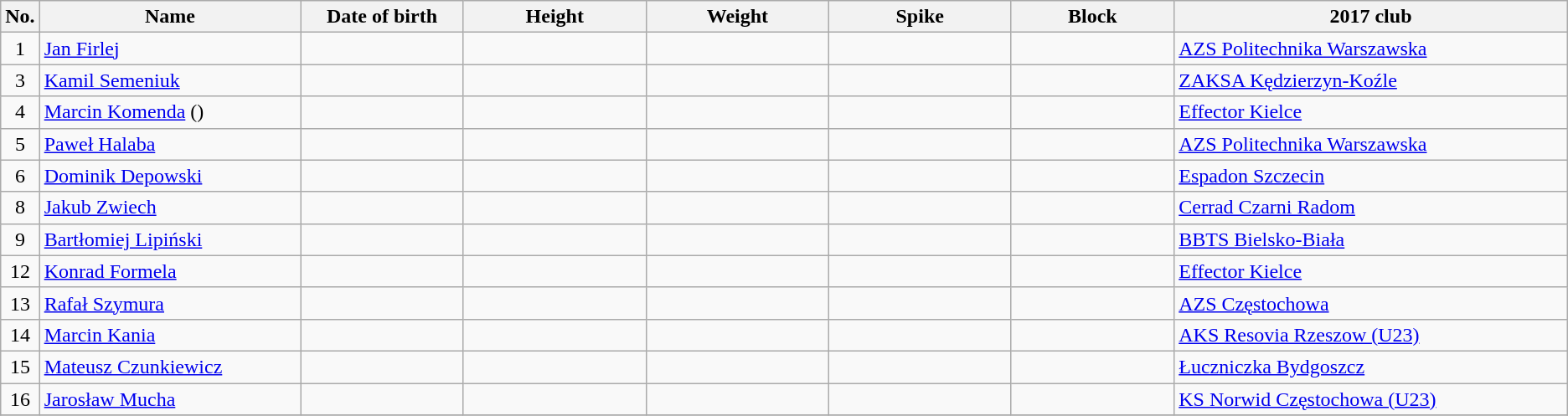<table class="wikitable sortable" style="font-size:100%; text-align:center;">
<tr>
<th>No.</th>
<th style="width:13em">Name</th>
<th style="width:8em">Date of birth</th>
<th style="width:9em">Height</th>
<th style="width:9em">Weight</th>
<th style="width:9em">Spike</th>
<th style="width:8em">Block</th>
<th style="width:20em">2017 club</th>
</tr>
<tr>
<td>1</td>
<td align=left><a href='#'>Jan Firlej</a></td>
<td align=right></td>
<td></td>
<td></td>
<td></td>
<td></td>
<td align=left> <a href='#'>AZS Politechnika Warszawska</a></td>
</tr>
<tr>
<td>3</td>
<td align=left><a href='#'>Kamil Semeniuk</a></td>
<td align=right></td>
<td></td>
<td></td>
<td></td>
<td></td>
<td align=left> <a href='#'>ZAKSA Kędzierzyn-Koźle</a></td>
</tr>
<tr>
<td>4</td>
<td align=left><a href='#'>Marcin Komenda</a> ()</td>
<td align=right></td>
<td></td>
<td></td>
<td></td>
<td></td>
<td align=left> <a href='#'>Effector Kielce</a></td>
</tr>
<tr>
<td>5</td>
<td align=left><a href='#'>Paweł Halaba</a></td>
<td align=right></td>
<td></td>
<td></td>
<td></td>
<td></td>
<td align=left> <a href='#'>AZS Politechnika Warszawska</a></td>
</tr>
<tr>
<td>6</td>
<td align=left><a href='#'>Dominik Depowski</a></td>
<td align=right></td>
<td></td>
<td></td>
<td></td>
<td></td>
<td align=left> <a href='#'>Espadon Szczecin</a></td>
</tr>
<tr>
<td>8</td>
<td align=left><a href='#'>Jakub Zwiech</a></td>
<td align=right></td>
<td></td>
<td></td>
<td></td>
<td></td>
<td align=left> <a href='#'>Cerrad Czarni Radom</a></td>
</tr>
<tr>
<td>9</td>
<td align=left><a href='#'>Bartłomiej Lipiński</a></td>
<td align=right></td>
<td></td>
<td></td>
<td></td>
<td></td>
<td align=left> <a href='#'>BBTS Bielsko-Biała</a></td>
</tr>
<tr>
<td>12</td>
<td align=left><a href='#'>Konrad Formela</a></td>
<td align=right></td>
<td></td>
<td></td>
<td></td>
<td></td>
<td align=left> <a href='#'>Effector Kielce</a></td>
</tr>
<tr>
<td>13</td>
<td align=left><a href='#'>Rafał Szymura</a></td>
<td align=right></td>
<td></td>
<td></td>
<td></td>
<td></td>
<td align=left> <a href='#'>AZS Częstochowa</a></td>
</tr>
<tr>
<td>14</td>
<td align=left><a href='#'>Marcin Kania</a></td>
<td align=right></td>
<td></td>
<td></td>
<td></td>
<td></td>
<td align=left> <a href='#'>AKS Resovia Rzeszow (U23)</a></td>
</tr>
<tr>
<td>15</td>
<td align=left><a href='#'>Mateusz Czunkiewicz</a></td>
<td align=right></td>
<td></td>
<td></td>
<td></td>
<td></td>
<td align=left> <a href='#'>Łuczniczka Bydgoszcz</a></td>
</tr>
<tr>
<td>16</td>
<td align=left><a href='#'>Jarosław Mucha</a></td>
<td align=right></td>
<td></td>
<td></td>
<td></td>
<td></td>
<td align=left> <a href='#'>KS Norwid Częstochowa (U23)</a></td>
</tr>
<tr>
</tr>
</table>
